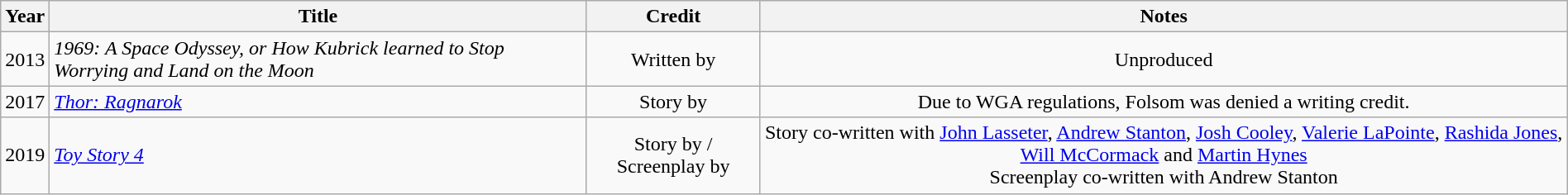<table class="wikitable plainrowheaders sortable" style="text-align: center; margin-right: 0;">
<tr>
<th scope="col">Year</th>
<th scope="col">Title</th>
<th scope="col">Credit</th>
<th scope="col">Notes</th>
</tr>
<tr>
<td>2013</td>
<td style="text-align: left;"><em>1969: A Space Odyssey, or How Kubrick learned to Stop Worrying and Land on the Moon</em></td>
<td>Written by</td>
<td>Unproduced</td>
</tr>
<tr>
<td>2017</td>
<td style="text-align: left;"><em><a href='#'>Thor: Ragnarok</a></em></td>
<td>Story by</td>
<td>Due to WGA regulations, Folsom was denied a writing credit.</td>
</tr>
<tr>
<td>2019</td>
<td style="text-align: left;"><em><a href='#'>Toy Story 4</a></em></td>
<td>Story by / Screenplay by</td>
<td>Story co-written with <a href='#'>John Lasseter</a>, <a href='#'>Andrew Stanton</a>, <a href='#'>Josh Cooley</a>, <a href='#'>Valerie LaPointe</a>, <a href='#'>Rashida Jones</a>, <a href='#'>Will McCormack</a> and <a href='#'>Martin Hynes</a><br>Screenplay co-written with Andrew Stanton</td>
</tr>
</table>
